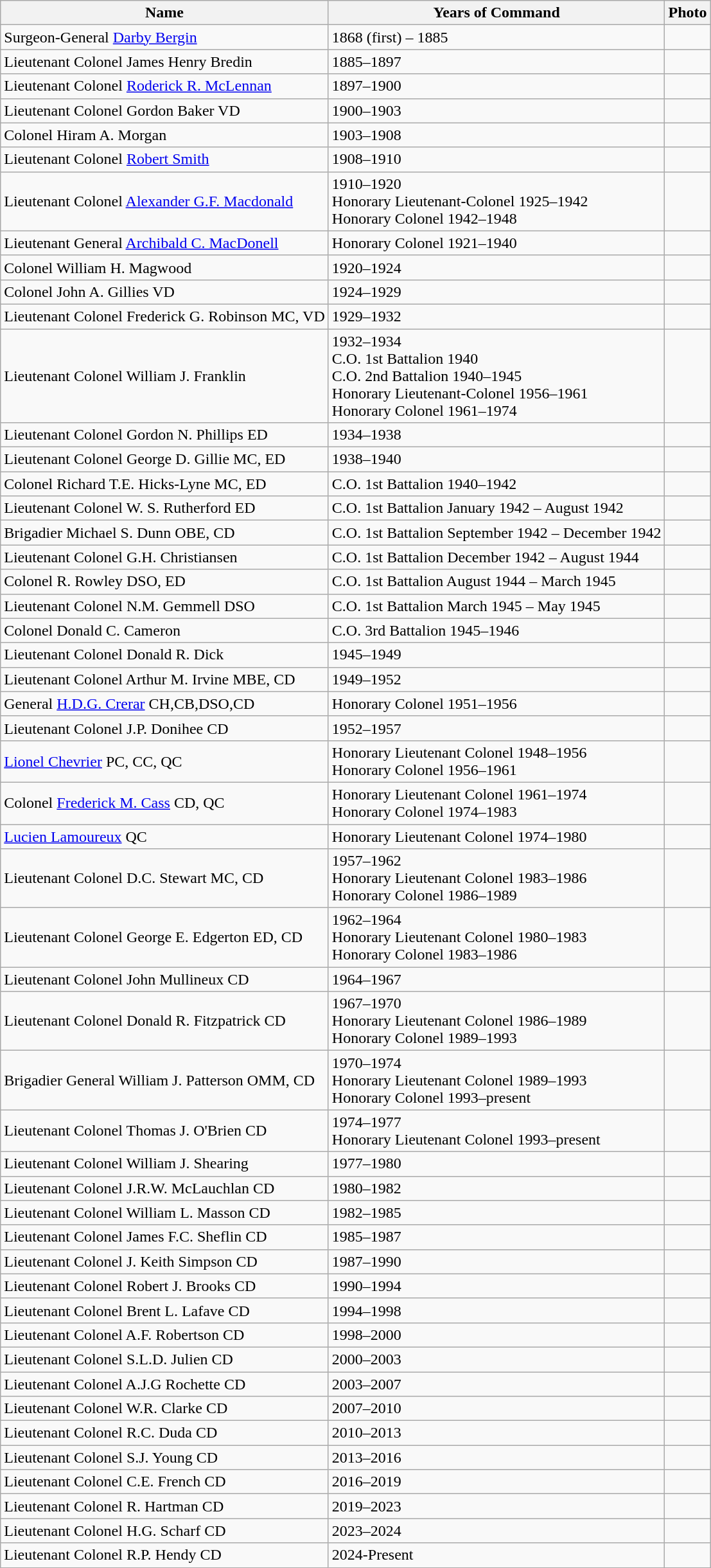<table class="wikitable">
<tr>
<th>Name</th>
<th>Years of Command</th>
<th>Photo</th>
</tr>
<tr>
<td>Surgeon-General <a href='#'>Darby Bergin</a></td>
<td>1868 (first) – 1885</td>
<td></td>
</tr>
<tr>
<td>Lieutenant Colonel James Henry Bredin</td>
<td>1885–1897</td>
<td></td>
</tr>
<tr>
<td>Lieutenant Colonel <a href='#'>Roderick R. McLennan</a></td>
<td>1897–1900</td>
<td></td>
</tr>
<tr>
<td>Lieutenant Colonel Gordon Baker VD</td>
<td>1900–1903</td>
<td></td>
</tr>
<tr>
<td>Colonel Hiram A. Morgan</td>
<td>1903–1908</td>
<td></td>
</tr>
<tr>
<td>Lieutenant Colonel <a href='#'>Robert Smith</a></td>
<td>1908–1910</td>
<td></td>
</tr>
<tr>
<td>Lieutenant Colonel <a href='#'>Alexander G.F. Macdonald</a></td>
<td>1910–1920<br>Honorary Lieutenant-Colonel 1925–1942<br>Honorary Colonel 1942–1948</td>
<td></td>
</tr>
<tr>
<td>Lieutenant General <a href='#'>Archibald C. MacDonell</a></td>
<td>Honorary Colonel 1921–1940</td>
<td></td>
</tr>
<tr>
<td>Colonel William H. Magwood</td>
<td>1920–1924</td>
<td></td>
</tr>
<tr>
<td>Colonel John A. Gillies VD</td>
<td>1924–1929</td>
<td></td>
</tr>
<tr>
<td>Lieutenant Colonel Frederick G. Robinson MC, VD</td>
<td>1929–1932</td>
<td></td>
</tr>
<tr>
<td>Lieutenant Colonel William J. Franklin</td>
<td>1932–1934<br>C.O. 1st Battalion 1940<br>C.O. 2nd Battalion 1940–1945<br>Honorary Lieutenant-Colonel 1956–1961<br>Honorary Colonel 1961–1974</td>
<td></td>
</tr>
<tr>
<td>Lieutenant Colonel Gordon N. Phillips ED</td>
<td>1934–1938</td>
<td></td>
</tr>
<tr>
<td>Lieutenant Colonel George D. Gillie MC, ED</td>
<td>1938–1940</td>
<td></td>
</tr>
<tr>
<td>Colonel Richard T.E. Hicks-Lyne MC, ED</td>
<td>C.O. 1st Battalion 1940–1942</td>
<td></td>
</tr>
<tr>
<td>Lieutenant Colonel W. S. Rutherford ED</td>
<td>C.O. 1st Battalion January 1942 – August 1942</td>
<td></td>
</tr>
<tr>
<td>Brigadier Michael S. Dunn OBE, CD</td>
<td>C.O. 1st Battalion September 1942 – December 1942</td>
<td></td>
</tr>
<tr>
<td>Lieutenant Colonel G.H. Christiansen</td>
<td>C.O. 1st Battalion December 1942 – August 1944</td>
<td></td>
</tr>
<tr>
<td>Colonel R. Rowley DSO, ED</td>
<td>C.O. 1st Battalion August 1944 – March 1945</td>
<td></td>
</tr>
<tr>
<td>Lieutenant Colonel N.M. Gemmell DSO</td>
<td>C.O. 1st Battalion March 1945 – May 1945</td>
<td></td>
</tr>
<tr>
<td>Colonel Donald C. Cameron</td>
<td>C.O. 3rd Battalion 1945–1946</td>
<td></td>
</tr>
<tr>
<td>Lieutenant Colonel Donald R. Dick</td>
<td>1945–1949</td>
<td></td>
</tr>
<tr>
<td>Lieutenant Colonel Arthur M. Irvine MBE, CD</td>
<td>1949–1952</td>
<td></td>
</tr>
<tr>
<td>General <a href='#'>H.D.G. Crerar</a> CH,CB,DSO,CD</td>
<td>Honorary Colonel 1951–1956</td>
<td></td>
</tr>
<tr>
<td>Lieutenant Colonel J.P. Donihee CD</td>
<td>1952–1957</td>
<td></td>
</tr>
<tr>
<td><a href='#'>Lionel Chevrier</a> PC, CC, QC</td>
<td>Honorary Lieutenant Colonel 1948–1956<br>Honorary Colonel 1956–1961</td>
<td></td>
</tr>
<tr>
<td>Colonel <a href='#'>Frederick M. Cass</a> CD, QC</td>
<td>Honorary Lieutenant Colonel 1961–1974<br>Honorary Colonel 1974–1983</td>
<td></td>
</tr>
<tr>
<td><a href='#'>Lucien Lamoureux</a> QC</td>
<td>Honorary Lieutenant Colonel 1974–1980</td>
<td></td>
</tr>
<tr>
<td>Lieutenant Colonel D.C. Stewart MC, CD</td>
<td>1957–1962<br>Honorary Lieutenant Colonel 1983–1986<br>Honorary Colonel 1986–1989</td>
<td></td>
</tr>
<tr>
<td>Lieutenant Colonel George E. Edgerton ED, CD</td>
<td>1962–1964<br>Honorary Lieutenant Colonel 1980–1983<br>Honorary Colonel 1983–1986</td>
<td></td>
</tr>
<tr>
<td>Lieutenant Colonel John Mullineux CD</td>
<td>1964–1967</td>
<td></td>
</tr>
<tr>
<td>Lieutenant Colonel Donald R. Fitzpatrick CD</td>
<td>1967–1970<br>Honorary Lieutenant Colonel 1986–1989<br>Honorary Colonel 1989–1993</td>
<td></td>
</tr>
<tr>
<td>Brigadier General William J. Patterson OMM, CD</td>
<td>1970–1974<br>Honorary Lieutenant Colonel 1989–1993<br>Honorary Colonel 1993–present</td>
<td></td>
</tr>
<tr>
<td>Lieutenant Colonel Thomas J. O'Brien CD</td>
<td>1974–1977<br>Honorary Lieutenant Colonel 1993–present</td>
<td></td>
</tr>
<tr>
<td>Lieutenant Colonel William J. Shearing</td>
<td>1977–1980</td>
<td></td>
</tr>
<tr>
<td>Lieutenant Colonel J.R.W. McLauchlan CD</td>
<td>1980–1982</td>
<td></td>
</tr>
<tr>
<td>Lieutenant Colonel William L. Masson CD</td>
<td>1982–1985</td>
<td></td>
</tr>
<tr>
<td>Lieutenant Colonel James F.C. Sheflin CD</td>
<td>1985–1987</td>
<td></td>
</tr>
<tr>
<td>Lieutenant Colonel J. Keith Simpson CD</td>
<td>1987–1990</td>
<td></td>
</tr>
<tr>
<td>Lieutenant Colonel Robert J. Brooks CD</td>
<td>1990–1994</td>
<td></td>
</tr>
<tr>
<td>Lieutenant Colonel Brent L. Lafave CD</td>
<td>1994–1998</td>
<td></td>
</tr>
<tr>
<td>Lieutenant Colonel A.F. Robertson CD</td>
<td>1998–2000</td>
<td></td>
</tr>
<tr>
<td>Lieutenant Colonel S.L.D. Julien CD</td>
<td>2000–2003</td>
<td></td>
</tr>
<tr>
<td>Lieutenant Colonel A.J.G Rochette CD</td>
<td>2003–2007</td>
<td></td>
</tr>
<tr>
<td>Lieutenant Colonel W.R. Clarke CD</td>
<td>2007–2010</td>
<td></td>
</tr>
<tr>
<td>Lieutenant Colonel R.C. Duda CD</td>
<td>2010–2013</td>
<td></td>
</tr>
<tr>
<td>Lieutenant Colonel S.J. Young CD</td>
<td>2013–2016</td>
<td></td>
</tr>
<tr>
<td>Lieutenant Colonel C.E. French CD</td>
<td>2016–2019</td>
<td></td>
</tr>
<tr>
<td>Lieutenant Colonel R. Hartman CD</td>
<td>2019–2023</td>
<td></td>
</tr>
<tr>
<td>Lieutenant Colonel H.G. Scharf CD</td>
<td>2023–2024</td>
<td></td>
</tr>
<tr>
<td>Lieutenant Colonel R.P. Hendy CD</td>
<td>2024-Present</td>
<td></td>
</tr>
</table>
